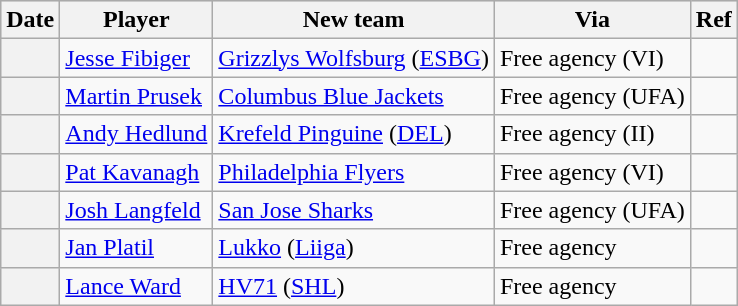<table class="wikitable plainrowheaders">
<tr style="background:#ddd; text-align:center;">
<th>Date</th>
<th>Player</th>
<th>New team</th>
<th>Via</th>
<th>Ref</th>
</tr>
<tr>
<th scope="row"></th>
<td><a href='#'>Jesse Fibiger</a></td>
<td><a href='#'>Grizzlys Wolfsburg</a> (<a href='#'>ESBG</a>)</td>
<td>Free agency (VI)</td>
<td></td>
</tr>
<tr>
<th scope="row"></th>
<td><a href='#'>Martin Prusek</a></td>
<td><a href='#'>Columbus Blue Jackets</a></td>
<td>Free agency (UFA)</td>
<td></td>
</tr>
<tr>
<th scope="row"></th>
<td><a href='#'>Andy Hedlund</a></td>
<td><a href='#'>Krefeld Pinguine</a> (<a href='#'>DEL</a>)</td>
<td>Free agency (II)</td>
<td></td>
</tr>
<tr>
<th scope="row"></th>
<td><a href='#'>Pat Kavanagh</a></td>
<td><a href='#'>Philadelphia Flyers</a></td>
<td>Free agency (VI)</td>
<td></td>
</tr>
<tr>
<th scope="row"></th>
<td><a href='#'>Josh Langfeld</a></td>
<td><a href='#'>San Jose Sharks</a></td>
<td>Free agency (UFA)</td>
<td></td>
</tr>
<tr>
<th scope="row"></th>
<td><a href='#'>Jan Platil</a></td>
<td><a href='#'>Lukko</a> (<a href='#'>Liiga</a>)</td>
<td>Free agency</td>
<td></td>
</tr>
<tr>
<th scope="row"></th>
<td><a href='#'>Lance Ward</a></td>
<td><a href='#'>HV71</a> (<a href='#'>SHL</a>)</td>
<td>Free agency</td>
<td></td>
</tr>
</table>
